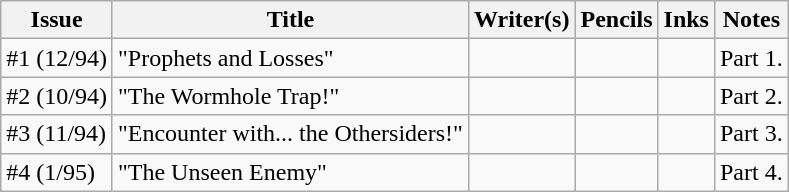<table class="wikitable">
<tr>
<th>Issue</th>
<th>Title</th>
<th>Writer(s)</th>
<th>Pencils</th>
<th>Inks</th>
<th>Notes</th>
</tr>
<tr>
<td>#1 (12/94)</td>
<td>"Prophets and Losses"</td>
<td></td>
<td></td>
<td></td>
<td>Part 1.</td>
</tr>
<tr>
<td>#2 (10/94)</td>
<td>"The Wormhole Trap!"</td>
<td></td>
<td></td>
<td></td>
<td>Part 2.</td>
</tr>
<tr>
<td>#3 (11/94)</td>
<td>"Encounter with... the Othersiders!"</td>
<td></td>
<td></td>
<td></td>
<td>Part 3.</td>
</tr>
<tr>
<td>#4 (1/95)</td>
<td>"The Unseen Enemy"</td>
<td></td>
<td></td>
<td></td>
<td>Part 4.</td>
</tr>
</table>
